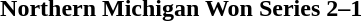<table class="noborder" style="text-align: center; border: none; width: 100%">
<tr>
<th width="97%"><strong>Northern Michigan Won Series 2–1</strong></th>
<th width="3%"></th>
</tr>
</table>
